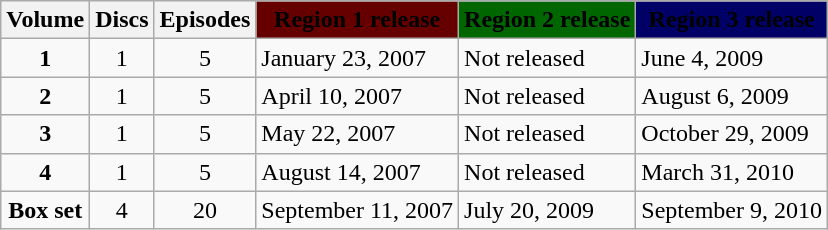<table class="wikitable">
<tr>
<th><strong>Volume</strong></th>
<th><strong>Discs</strong></th>
<th><strong>Episodes</strong></th>
<th style="background:#600;"><strong><span>Region 1 release</span></strong></th>
<th style="background:#060;"><strong><span>Region 2 release</span></strong></th>
<th style="background:#006;"><strong><span>Region 3 release</span></strong></th>
</tr>
<tr>
<td align=center><strong>1</strong></td>
<td align=center>1</td>
<td align=center>5</td>
<td>January 23, 2007</td>
<td>Not released</td>
<td>June 4, 2009</td>
</tr>
<tr>
<td align=center><strong>2</strong></td>
<td align=center>1</td>
<td align=center>5</td>
<td>April 10, 2007</td>
<td>Not released</td>
<td>August 6, 2009</td>
</tr>
<tr>
<td align=center><strong>3</strong></td>
<td align=center>1</td>
<td align=center>5</td>
<td>May 22, 2007</td>
<td>Not released</td>
<td>October 29, 2009</td>
</tr>
<tr>
<td align=center><strong>4</strong></td>
<td align=center>1</td>
<td align=center>5</td>
<td>August 14, 2007</td>
<td>Not released</td>
<td>March 31, 2010</td>
</tr>
<tr>
<td align=center><strong>Box set</strong></td>
<td align=center>4</td>
<td align=center>20</td>
<td>September 11, 2007</td>
<td>July 20, 2009</td>
<td>September 9, 2010</td>
</tr>
</table>
